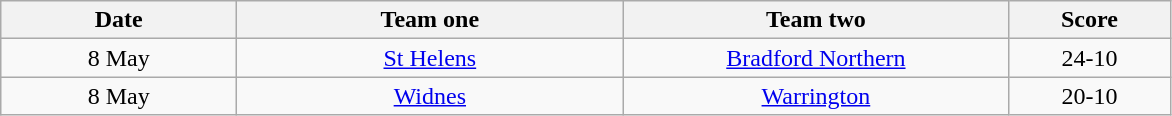<table class="wikitable" style="text-align: center">
<tr>
<th width=150>Date</th>
<th width=250>Team one</th>
<th width=250>Team two</th>
<th width=100>Score</th>
</tr>
<tr>
<td>8 May</td>
<td><a href='#'>St Helens</a></td>
<td><a href='#'>Bradford Northern</a></td>
<td>24-10</td>
</tr>
<tr>
<td>8 May</td>
<td><a href='#'>Widnes</a></td>
<td><a href='#'>Warrington</a></td>
<td>20-10</td>
</tr>
</table>
